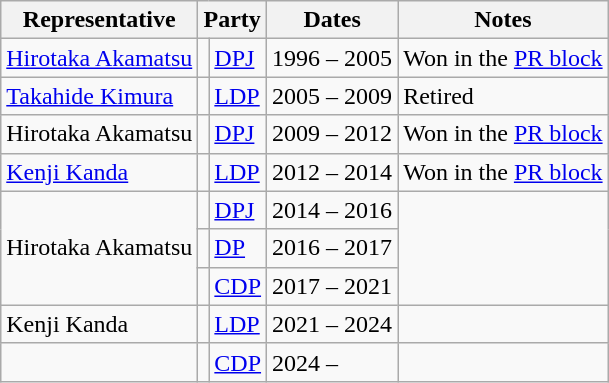<table class=wikitable>
<tr valign=bottom>
<th>Representative</th>
<th colspan="2">Party</th>
<th>Dates</th>
<th>Notes</th>
</tr>
<tr>
<td><a href='#'>Hirotaka Akamatsu</a></td>
<td bgcolor=></td>
<td><a href='#'>DPJ</a></td>
<td>1996 – 2005</td>
<td>Won in the <a href='#'>PR block</a></td>
</tr>
<tr>
<td><a href='#'>Takahide Kimura</a></td>
<td bgcolor=></td>
<td><a href='#'>LDP</a></td>
<td>2005 – 2009</td>
<td>Retired</td>
</tr>
<tr>
<td>Hirotaka Akamatsu</td>
<td bgcolor=></td>
<td><a href='#'>DPJ</a></td>
<td>2009 – 2012</td>
<td>Won in the <a href='#'>PR block</a></td>
</tr>
<tr>
<td><a href='#'>Kenji Kanda</a></td>
<td bgcolor=></td>
<td><a href='#'>LDP</a></td>
<td>2012 – 2014</td>
<td>Won in the <a href='#'>PR block</a></td>
</tr>
<tr>
<td rowspan="3">Hirotaka Akamatsu</td>
<td bgcolor=></td>
<td><a href='#'>DPJ</a></td>
<td>2014 – 2016</td>
<td rowspan="3"></td>
</tr>
<tr>
<td bgcolor=></td>
<td><a href='#'>DP</a></td>
<td>2016 – 2017</td>
</tr>
<tr>
<td bgcolor=></td>
<td><a href='#'>CDP</a></td>
<td>2017 – 2021</td>
</tr>
<tr>
<td>Kenji Kanda</td>
<td bgcolor=></td>
<td><a href='#'>LDP</a></td>
<td>2021 – 2024</td>
<td></td>
</tr>
<tr>
<td></td>
<td bgcolor=></td>
<td><a href='#'>CDP</a></td>
<td>2024 –</td>
<td></td>
</tr>
</table>
